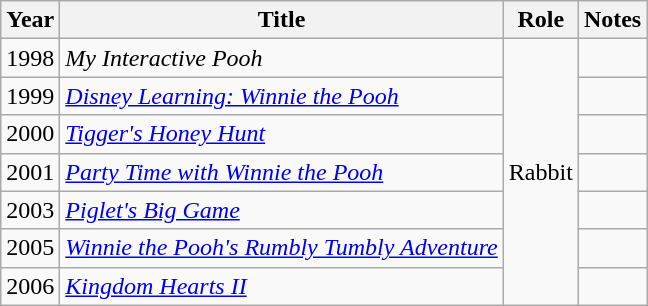<table class="wikitable sortable">
<tr>
<th>Year</th>
<th>Title</th>
<th>Role</th>
<th>Notes</th>
</tr>
<tr>
<td>1998</td>
<td><em>My Interactive Pooh</em></td>
<td rowspan="7">Rabbit</td>
<td></td>
</tr>
<tr>
<td>1999</td>
<td><em><a href='#'>Disney Learning: Winnie the Pooh</a></em></td>
<td></td>
</tr>
<tr>
<td>2000</td>
<td><em><a href='#'>Tigger's Honey Hunt</a></em></td>
<td></td>
</tr>
<tr>
<td>2001</td>
<td><em><a href='#'>Party Time with Winnie the Pooh</a></em></td>
<td></td>
</tr>
<tr>
<td>2003</td>
<td><em><a href='#'>Piglet's Big Game</a></em></td>
<td></td>
</tr>
<tr>
<td>2005</td>
<td><em><a href='#'>Winnie the Pooh's Rumbly Tumbly Adventure</a></em></td>
<td></td>
</tr>
<tr>
<td>2006</td>
<td><em><a href='#'>Kingdom Hearts II</a></em></td>
<td></td>
</tr>
</table>
